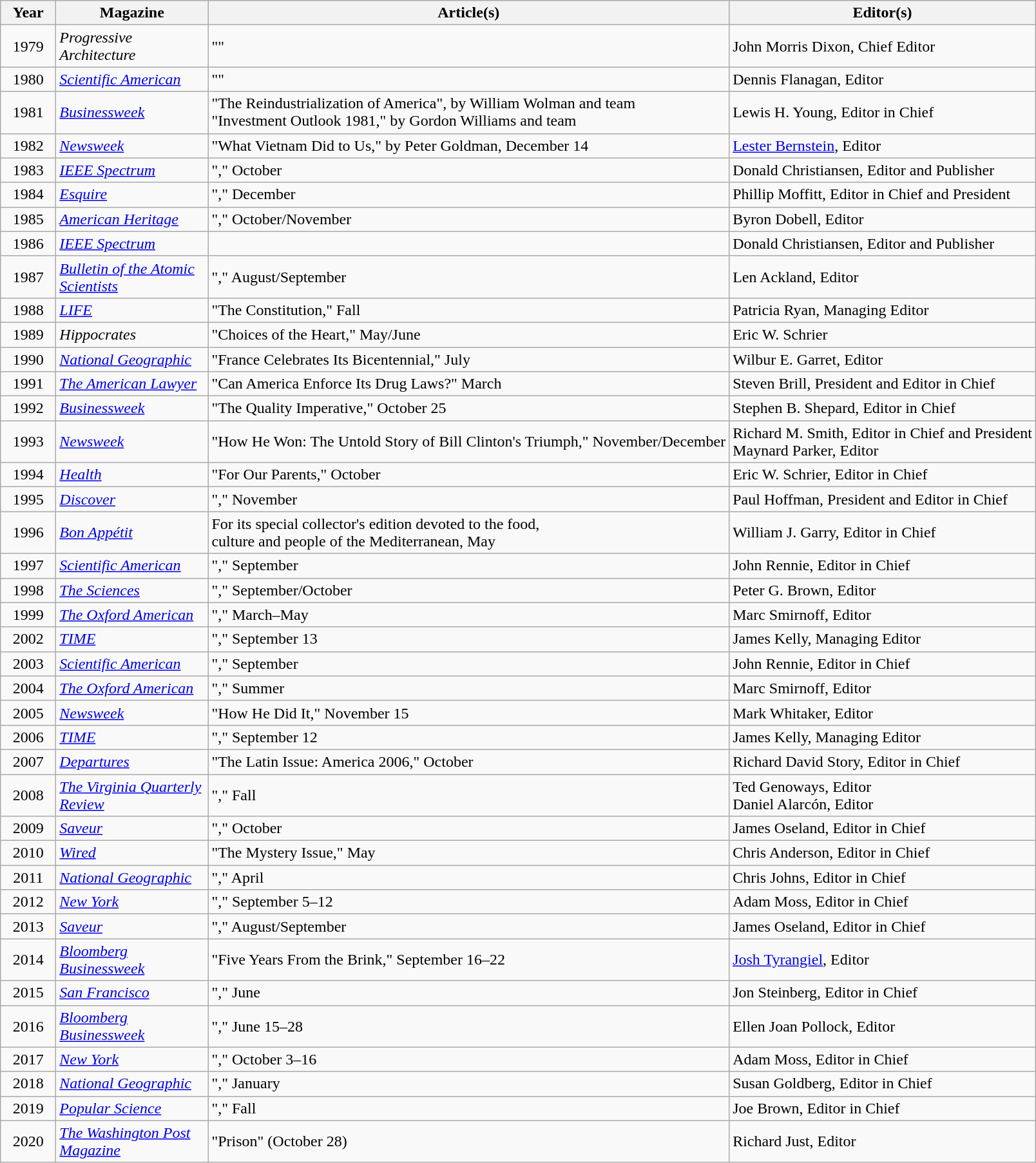<table class="sortable wikitable plainrowheaders">
<tr>
<th scope="col" style="width:50px;">Year</th>
<th scope="col" style="width:150px;">Magazine</th>
<th>Article(s)</th>
<th>Editor(s)</th>
</tr>
<tr>
<td align=center>1979</td>
<td><em>Progressive Architecture</em></td>
<td>""</td>
<td>John Morris Dixon, Chief Editor</td>
</tr>
<tr>
<td align=center>1980</td>
<td><em><a href='#'>Scientific American</a></em></td>
<td>""</td>
<td>Dennis Flanagan, Editor</td>
</tr>
<tr>
<td align=center>1981</td>
<td><em><a href='#'>Businessweek</a> </em></td>
<td>"The Reindustrialization of America", by William Wolman and team<br>"Investment Outlook 1981," by Gordon Williams and team</td>
<td>Lewis H. Young, Editor in Chief</td>
</tr>
<tr>
<td align=center>1982</td>
<td><em><a href='#'>Newsweek</a></em></td>
<td>"What Vietnam Did to Us," by Peter Goldman, December 14</td>
<td><a href='#'>Lester Bernstein</a>, Editor</td>
</tr>
<tr>
<td align=center>1983</td>
<td><em><a href='#'>IEEE Spectrum</a></em></td>
<td>"," October</td>
<td>Donald Christiansen, Editor and Publisher</td>
</tr>
<tr>
<td align=center>1984</td>
<td><em><a href='#'>Esquire</a></em></td>
<td>"," December</td>
<td>Phillip Moffitt, Editor in Chief and President</td>
</tr>
<tr>
<td align=center>1985</td>
<td><em><a href='#'>American Heritage</a></em></td>
<td>"," October/November</td>
<td>Byron Dobell, Editor</td>
</tr>
<tr>
<td align=center>1986</td>
<td><em><a href='#'>IEEE Spectrum</a></em></td>
<td></td>
<td>Donald Christiansen, Editor and Publisher</td>
</tr>
<tr>
<td align=center>1987</td>
<td><em><a href='#'>Bulletin of the Atomic Scientists</a></em></td>
<td>"," August/September</td>
<td>Len Ackland, Editor</td>
</tr>
<tr>
<td align=center>1988</td>
<td><em><a href='#'>LIFE</a></em></td>
<td>"The Constitution," Fall</td>
<td>Patricia Ryan, Managing Editor</td>
</tr>
<tr>
<td align=center>1989</td>
<td><em>Hippocrates</em></td>
<td>"Choices of the Heart," May/June</td>
<td>Eric W. Schrier</td>
</tr>
<tr>
<td align=center>1990</td>
<td><em><a href='#'>National Geographic</a></em></td>
<td>"France Celebrates Its Bicentennial," July</td>
<td>Wilbur E. Garret, Editor</td>
</tr>
<tr>
<td align=center>1991</td>
<td><em><a href='#'>The American Lawyer</a></em></td>
<td>"Can America Enforce Its Drug Laws?" March</td>
<td>Steven Brill, President and Editor in Chief</td>
</tr>
<tr>
<td align=center>1992</td>
<td><em><a href='#'>Businessweek</a> </em></td>
<td>"The Quality Imperative," October 25</td>
<td>Stephen B. Shepard, Editor in Chief</td>
</tr>
<tr>
<td align=center>1993</td>
<td><em><a href='#'>Newsweek</a></em></td>
<td>"How He Won: The Untold Story of Bill Clinton's Triumph," November/December</td>
<td>Richard M. Smith, Editor in Chief and President<br>Maynard Parker, Editor</td>
</tr>
<tr>
<td align=center>1994</td>
<td><em><a href='#'>Health</a></em></td>
<td>"For Our Parents," October</td>
<td>Eric W. Schrier, Editor in Chief</td>
</tr>
<tr>
<td align=center>1995</td>
<td><em><a href='#'>Discover</a></em></td>
<td>"," November</td>
<td>Paul Hoffman, President and Editor in Chief</td>
</tr>
<tr>
<td align=center>1996</td>
<td><em><a href='#'>Bon Appétit</a></em></td>
<td>For its special collector's edition devoted to the food,<br>culture and people of the Mediterranean, May</td>
<td>William J. Garry, Editor in Chief</td>
</tr>
<tr>
<td align=center>1997</td>
<td><em><a href='#'>Scientific American</a></em></td>
<td>"," September</td>
<td>John Rennie, Editor in Chief</td>
</tr>
<tr>
<td align=center>1998</td>
<td><em><a href='#'>The Sciences</a></em></td>
<td>"," September/October</td>
<td>Peter G. Brown, Editor</td>
</tr>
<tr>
<td align=center>1999</td>
<td><em><a href='#'>The Oxford American</a></em></td>
<td>"," March–May</td>
<td>Marc Smirnoff, Editor</td>
</tr>
<tr>
<td align=center>2002</td>
<td><em><a href='#'>TIME</a></em></td>
<td>"," September 13</td>
<td>James Kelly, Managing Editor</td>
</tr>
<tr>
<td align=center>2003</td>
<td><em><a href='#'>Scientific American</a></em></td>
<td>"," September</td>
<td>John Rennie, Editor in Chief</td>
</tr>
<tr>
<td align=center>2004</td>
<td><em><a href='#'>The Oxford American</a></em></td>
<td>"," Summer</td>
<td>Marc Smirnoff, Editor</td>
</tr>
<tr>
<td align=center>2005</td>
<td><em><a href='#'>Newsweek</a></em></td>
<td>"How He Did It," November 15</td>
<td>Mark Whitaker, Editor</td>
</tr>
<tr>
<td align=center>2006</td>
<td><em><a href='#'>TIME</a></em></td>
<td>"," September 12</td>
<td>James Kelly, Managing Editor</td>
</tr>
<tr>
<td align=center>2007</td>
<td><em><a href='#'>Departures</a></em></td>
<td>"The Latin Issue: America 2006," October</td>
<td>Richard David Story, Editor in Chief</td>
</tr>
<tr>
<td align=center>2008</td>
<td><em><a href='#'>The Virginia Quarterly Review</a></em></td>
<td>"," Fall</td>
<td>Ted Genoways, Editor<br>Daniel Alarcón, Editor</td>
</tr>
<tr>
<td align=center>2009</td>
<td><em><a href='#'>Saveur</a></em></td>
<td>"," October</td>
<td>James Oseland, Editor in Chief</td>
</tr>
<tr>
<td align=center>2010</td>
<td><em><a href='#'>Wired</a></em></td>
<td>"The Mystery Issue," May</td>
<td>Chris Anderson, Editor in Chief</td>
</tr>
<tr>
<td align=center>2011</td>
<td><em><a href='#'>National Geographic</a></em></td>
<td>"," April</td>
<td>Chris Johns, Editor in Chief</td>
</tr>
<tr>
<td align=center>2012</td>
<td><em><a href='#'>New York</a></em></td>
<td>"," September 5–12</td>
<td>Adam Moss, Editor in Chief</td>
</tr>
<tr>
<td align=center>2013</td>
<td><em><a href='#'>Saveur</a></em></td>
<td>"," August/September</td>
<td>James Oseland, Editor in Chief</td>
</tr>
<tr>
<td align=center>2014</td>
<td><em><a href='#'>Bloomberg Businessweek</a> </em></td>
<td>"Five Years From the Brink," September 16–22</td>
<td><a href='#'>Josh Tyrangiel</a>, Editor</td>
</tr>
<tr>
<td align=center>2015</td>
<td><em><a href='#'>San Francisco</a></em></td>
<td>"," June</td>
<td>Jon Steinberg, Editor in Chief</td>
</tr>
<tr>
<td align=center>2016</td>
<td><em><a href='#'>Bloomberg Businessweek</a></em></td>
<td>"," June 15–28<br></td>
<td>Ellen Joan Pollock, Editor</td>
</tr>
<tr>
<td align=center>2017</td>
<td><em><a href='#'>New York</a></em></td>
<td>"," October 3–16</td>
<td>Adam Moss, Editor in Chief</td>
</tr>
<tr>
<td align=center>2018</td>
<td><em><a href='#'>National Geographic</a></em></td>
<td>"," January</td>
<td>Susan Goldberg, Editor in Chief</td>
</tr>
<tr>
<td align=center>2019</td>
<td><em><a href='#'>Popular Science</a></em></td>
<td>"," Fall</td>
<td>Joe Brown, Editor in Chief</td>
</tr>
<tr>
<td align=center>2020</td>
<td><em><a href='#'>The Washington Post Magazine</a></em></td>
<td>"Prison" (October 28)</td>
<td>Richard Just, Editor</td>
</tr>
</table>
